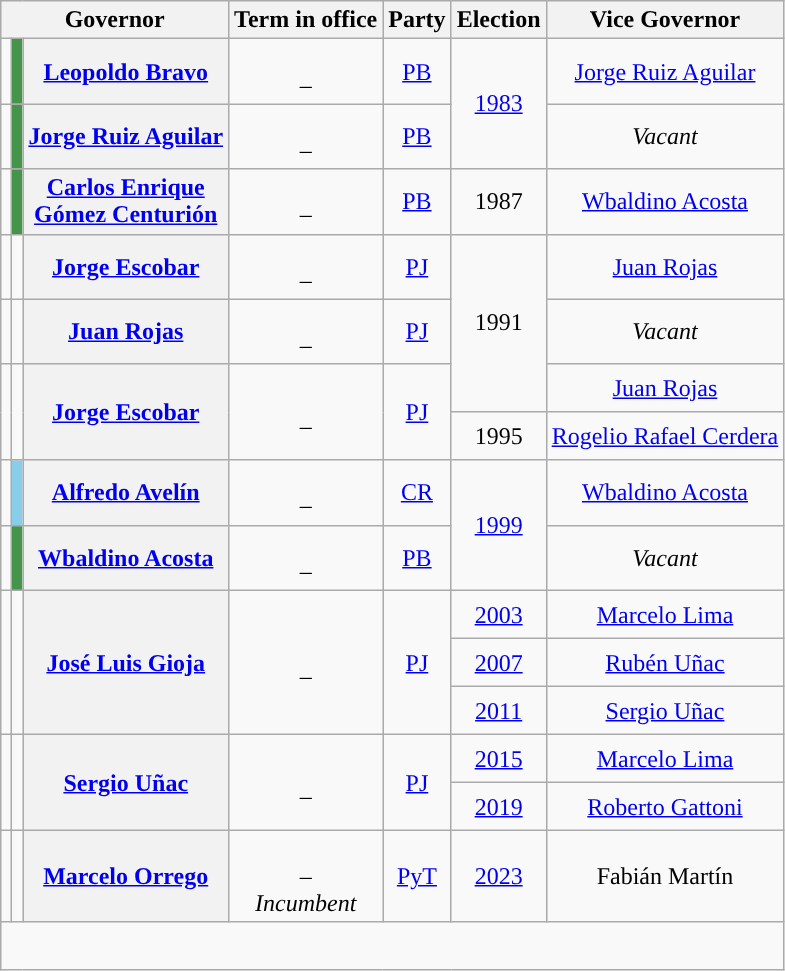<table class="wikitable sortable" style="text-align: center;">
<tr>
<th scope="col" colspan="3">Governor</th>
<th scope="col">Term in office</th>
<th scope="col">Party</th>
<th scope="col">Election</th>
<th scope="col">Vice Governor</th>
</tr>
<tr style="height:2em;">
<td data-sort-value="Bravo, Leopoldo"></td>
<td style="background:#44944A;"></td>
<th scope="row"><a href='#'>Leopoldo Bravo</a></th>
<td><br>–<br></td>
<td><a href='#'>PB</a></td>
<td rowspan="2"><a href='#'>1983</a></td>
<td data-sort-value="Ruiz Aguilar, Jorge"><a href='#'>Jorge Ruiz Aguilar</a></td>
</tr>
<tr style="height:2em;">
<td data-sort-value="Ruiz Aguilar, Jorge"></td>
<td style="background:#44944A;"></td>
<th scope="row"><a href='#'>Jorge Ruiz Aguilar</a></th>
<td><br>–<br></td>
<td><a href='#'>PB</a></td>
<td><em>Vacant</em></td>
</tr>
<tr style="height:2em;">
<td data-sort-value="Sobisch, Jorge"></td>
<td style="background:#44944A;"></td>
<th scope="row"><a href='#'>Carlos Enrique<br>Gómez Centurión</a></th>
<td><br>–<br></td>
<td><a href='#'>PB</a></td>
<td>1987</td>
<td data-sort-value="Acosta, Wbaldino"><a href='#'>Wbaldino Acosta</a></td>
</tr>
<tr style="height:2em;">
<td data-sort-value="Escobar, Jorge"></td>
<td style="background:"></td>
<th scope="row"><a href='#'>Jorge Escobar</a></th>
<td><br>–<br></td>
<td><a href='#'>PJ</a></td>
<td rowspan="3">1991</td>
<td data-sort-value="Rojas, Juan"><a href='#'>Juan Rojas</a></td>
</tr>
<tr style="height:2em;">
<td data-sort-value="Rojas, Juan"></td>
<td style="background:"></td>
<th scope="row"><a href='#'>Juan Rojas</a></th>
<td><br>–<br></td>
<td><a href='#'>PJ</a></td>
<td><em>Vacant</em></td>
</tr>
<tr style="height:2em;">
<td rowspan="2" data-sort-value="Escobar, Jorge"></td>
<td rowspan="2" style="background:"></td>
<th rowspan="2" scope="row"><a href='#'>Jorge Escobar</a></th>
<td rowspan="2"><br>–<br></td>
<td rowspan="2"><a href='#'>PJ</a></td>
<td data-sort-value="Rojas, Juan"><a href='#'>Juan Rojas</a></td>
</tr>
<tr style="height:2em;">
<td>1995</td>
<td data-sort-value="Cerdera, Rogelio Rafael"><a href='#'>Rogelio Rafael Cerdera</a></td>
</tr>
<tr style="height:2em;">
<td data-sort-value="Avelín, Alfredo"></td>
<td style="background:SkyBlue;"></td>
<th scope="row"><a href='#'>Alfredo Avelín</a></th>
<td><br>–<br></td>
<td><a href='#'>CR</a></td>
<td rowspan="2"><a href='#'>1999</a></td>
<td data-sort-value="Acosta, Wbaldino"><a href='#'>Wbaldino Acosta</a></td>
</tr>
<tr style="height:2em;">
<td data-sort-value="Acosta, Wbaldino"></td>
<td style="background:#44944A;"></td>
<th scope="row"><a href='#'>Wbaldino Acosta</a></th>
<td><br>–<br></td>
<td><a href='#'>PB</a></td>
<td><em>Vacant</em></td>
</tr>
<tr style="height:2em;">
<td rowspan="3" data-sort-value="Gioja, José Luis"></td>
<td rowspan="3" style="background:"></td>
<th rowspan="3" scope="row"><a href='#'>José Luis Gioja</a></th>
<td rowspan="3"><br>–<br></td>
<td rowspan="3"><a href='#'>PJ</a></td>
<td><a href='#'>2003</a></td>
<td data-sort-value="Lima, Marcelo"><a href='#'>Marcelo Lima</a></td>
</tr>
<tr style="height:2em;">
<td><a href='#'>2007</a></td>
<td data-sort-value="Uñac, Rubén"><a href='#'>Rubén Uñac</a></td>
</tr>
<tr style="height:2em;">
<td><a href='#'>2011</a></td>
<td data-sort-value="Uñac, Sergio"><a href='#'>Sergio Uñac</a></td>
</tr>
<tr style="height:2em;">
<td rowspan="2" data-sort-value="Uñac, Sergio"></td>
<td rowspan="2" style="background:"></td>
<th rowspan="2" scope="row"><a href='#'>Sergio Uñac</a></th>
<td rowspan="2"><br>–<br></td>
<td rowspan="2"><a href='#'>PJ</a></td>
<td><a href='#'>2015</a></td>
<td data-sort-value="Lima, Marcelo"><a href='#'>Marcelo Lima</a></td>
</tr>
<tr style="height:2em;">
<td><a href='#'>2019</a></td>
<td data-sort-value="Gattoni, Roberto"><a href='#'>Roberto Gattoni</a></td>
</tr>
<tr style="height:2em;">
<td data-sort-value="Orrego, Marcelo"></td>
<td style="background:"></td>
<th scope="row"><a href='#'>Marcelo Orrego</a></th>
<td><br>–<br><em>Incumbent</em></td>
<td><a href='#'>PyT</a></td>
<td><a href='#'>2023</a></td>
<td>Fabián Martín</td>
</tr>
<tr style="height:2em;">
</tr>
</table>
